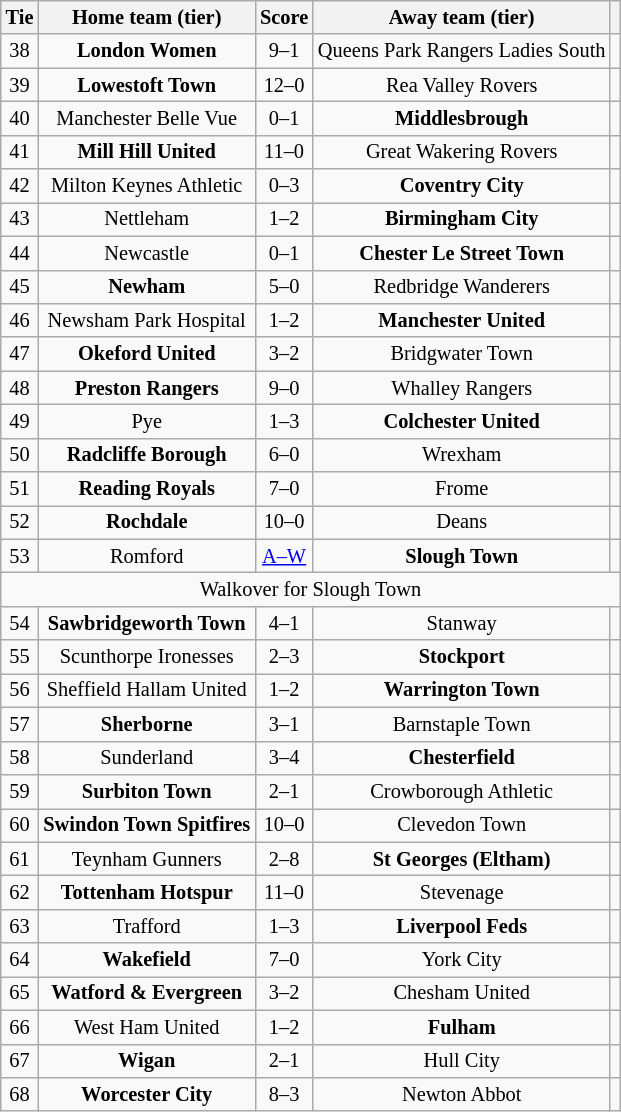<table class="wikitable" style="text-align:center; font-size:85%">
<tr>
<th>Tie</th>
<th>Home team (tier)</th>
<th>Score</th>
<th>Away team (tier)</th>
<th></th>
</tr>
<tr>
<td align="center">38</td>
<td><strong>London Women</strong></td>
<td align="center">9–1</td>
<td>Queens Park Rangers Ladies South</td>
<td></td>
</tr>
<tr>
<td align="center">39</td>
<td><strong>Lowestoft Town</strong></td>
<td align="center">12–0</td>
<td>Rea Valley Rovers</td>
<td></td>
</tr>
<tr>
<td align="center">40</td>
<td>Manchester Belle Vue</td>
<td align="center">0–1</td>
<td><strong>Middlesbrough</strong></td>
<td></td>
</tr>
<tr>
<td align="center">41</td>
<td><strong>Mill Hill United</strong></td>
<td align="center">11–0</td>
<td>Great Wakering Rovers</td>
<td></td>
</tr>
<tr>
<td align="center">42</td>
<td>Milton Keynes Athletic</td>
<td align="center">0–3</td>
<td><strong>Coventry City</strong></td>
<td></td>
</tr>
<tr>
<td align="center">43</td>
<td>Nettleham</td>
<td align="center">1–2</td>
<td><strong>Birmingham City</strong></td>
<td></td>
</tr>
<tr>
<td align="center">44</td>
<td>Newcastle</td>
<td align="center">0–1</td>
<td><strong>Chester Le Street Town</strong></td>
<td></td>
</tr>
<tr>
<td align="center">45</td>
<td><strong>Newham</strong></td>
<td align="center">5–0</td>
<td>Redbridge Wanderers</td>
<td></td>
</tr>
<tr>
<td align="center">46</td>
<td>Newsham Park Hospital</td>
<td align="center">1–2</td>
<td><strong>Manchester United</strong></td>
<td></td>
</tr>
<tr>
<td align="center">47</td>
<td><strong>Okeford United</strong></td>
<td align="center">3–2</td>
<td>Bridgwater Town</td>
<td></td>
</tr>
<tr>
<td align="center">48</td>
<td><strong>Preston Rangers</strong></td>
<td align="center">9–0</td>
<td>Whalley Rangers</td>
<td></td>
</tr>
<tr>
<td align="center">49</td>
<td>Pye</td>
<td align="center">1–3</td>
<td><strong>Colchester United</strong></td>
<td></td>
</tr>
<tr>
<td align="center">50</td>
<td><strong>Radcliffe Borough</strong></td>
<td align="center">6–0</td>
<td>Wrexham</td>
<td></td>
</tr>
<tr>
<td align="center">51</td>
<td><strong>Reading Royals</strong></td>
<td align="center">7–0</td>
<td>Frome</td>
<td></td>
</tr>
<tr>
<td align="center">52</td>
<td><strong>Rochdale</strong></td>
<td align="center">10–0</td>
<td>Deans</td>
<td></td>
</tr>
<tr>
<td align="center">53</td>
<td>Romford</td>
<td align="center"><a href='#'>A–W</a></td>
<td><strong>Slough Town</strong></td>
<td></td>
</tr>
<tr>
<td colspan="5" align="center">Walkover for Slough Town</td>
</tr>
<tr>
<td align="center">54</td>
<td><strong>Sawbridgeworth Town</strong></td>
<td align="center">4–1</td>
<td>Stanway</td>
<td></td>
</tr>
<tr>
<td align="center">55</td>
<td>Scunthorpe Ironesses</td>
<td align="center">2–3</td>
<td><strong>Stockport</strong></td>
<td></td>
</tr>
<tr>
<td align="center">56</td>
<td>Sheffield Hallam United</td>
<td align="center">1–2</td>
<td><strong>Warrington Town</strong></td>
<td></td>
</tr>
<tr>
<td align="center">57</td>
<td><strong>Sherborne</strong></td>
<td align="center">3–1</td>
<td>Barnstaple Town</td>
<td></td>
</tr>
<tr>
<td align="center">58</td>
<td>Sunderland</td>
<td align="center">3–4 </td>
<td><strong>Chesterfield</strong></td>
<td align="center"></td>
</tr>
<tr>
<td align="center">59</td>
<td><strong>Surbiton Town</strong></td>
<td align="center">2–1</td>
<td>Crowborough Athletic</td>
<td></td>
</tr>
<tr>
<td align="center">60</td>
<td><strong>Swindon Town Spitfires</strong></td>
<td align="center">10–0</td>
<td>Clevedon Town</td>
<td></td>
</tr>
<tr>
<td align="center">61</td>
<td>Teynham Gunners</td>
<td align="center">2–8</td>
<td><strong>St Georges (Eltham)</strong></td>
<td></td>
</tr>
<tr>
<td align="center">62</td>
<td><strong>Tottenham Hotspur</strong></td>
<td align="center">11–0</td>
<td>Stevenage</td>
<td></td>
</tr>
<tr>
<td align="center">63</td>
<td>Trafford</td>
<td align="center">1–3</td>
<td><strong>Liverpool Feds</strong></td>
<td></td>
</tr>
<tr>
<td align="center">64</td>
<td><strong>Wakefield</strong></td>
<td align="center">7–0</td>
<td>York City</td>
<td></td>
</tr>
<tr>
<td align="center">65</td>
<td><strong>Watford & Evergreen</strong></td>
<td align="center">3–2</td>
<td>Chesham United</td>
<td></td>
</tr>
<tr>
<td align="center">66</td>
<td>West Ham United</td>
<td align="center">1–2 </td>
<td><strong>Fulham</strong></td>
<td></td>
</tr>
<tr>
<td align="center">67</td>
<td><strong>Wigan</strong></td>
<td align="center">2–1</td>
<td>Hull City</td>
<td></td>
</tr>
<tr>
<td align="center">68</td>
<td><strong>Worcester City</strong></td>
<td align="center">8–3</td>
<td>Newton Abbot</td>
<td></td>
</tr>
</table>
